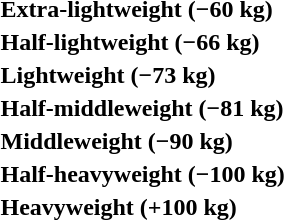<table>
<tr>
<th rowspan=2 style="text-align:left;">Extra-lightweight (−60 kg)</th>
<td rowspan=2></td>
<td rowspan=2></td>
<td></td>
</tr>
<tr>
<td></td>
</tr>
<tr>
<th rowspan=2 style="text-align:left;">Half-lightweight (−66 kg)</th>
<td rowspan=2></td>
<td rowspan=2></td>
<td></td>
</tr>
<tr>
<td></td>
</tr>
<tr>
<th rowspan=2 style="text-align:left;">Lightweight (−73 kg)</th>
<td rowspan=2></td>
<td rowspan=2></td>
<td></td>
</tr>
<tr>
<td></td>
</tr>
<tr>
<th rowspan=2 style="text-align:left;">Half-middleweight (−81 kg)</th>
<td rowspan=2></td>
<td rowspan=2></td>
<td></td>
</tr>
<tr>
<td></td>
</tr>
<tr>
<th rowspan=2 style="text-align:left;">Middleweight (−90 kg)</th>
<td rowspan=2></td>
<td rowspan=2></td>
<td></td>
</tr>
<tr>
<td></td>
</tr>
<tr>
<th rowspan=2 style="text-align:left;">Half-heavyweight (−100 kg)</th>
<td rowspan=2></td>
<td rowspan=2></td>
<td></td>
</tr>
<tr>
<td></td>
</tr>
<tr>
<th rowspan=2 style="text-align:left;">Heavyweight (+100 kg)</th>
<td rowspan=2></td>
<td rowspan=2></td>
<td></td>
</tr>
<tr>
<td></td>
</tr>
</table>
